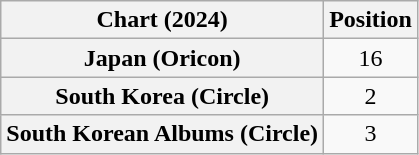<table class="wikitable sortable plainrowheaders" style="text-align:center">
<tr>
<th scope="col">Chart (2024)</th>
<th scope="col">Position</th>
</tr>
<tr>
<th scope="row">Japan (Oricon)</th>
<td>16</td>
</tr>
<tr>
<th scope="row">South Korea (Circle)</th>
<td>2</td>
</tr>
<tr>
<th scope="row">South Korean Albums (Circle)</th>
<td>3</td>
</tr>
</table>
